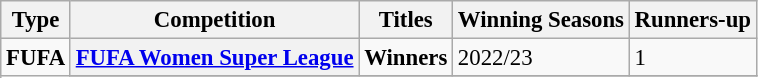<table class="wikitable plainrowheaders" style="font-size:95%; text-align:center;">
<tr>
<th style="width:5">Type</th>
<th style="width:5">Competition</th>
<th style="width:5">Titles</th>
<th style="width:5">Winning Seasons</th>
<th style="width:5">Runners-up</th>
</tr>
<tr>
<td rowspan="2"><strong>FUFA</strong></td>
<th scope=col><a href='#'>FUFA Women Super League</a></th>
<td><strong>Winners</strong></td>
<td align="left">2022/23</td>
<td align="left">1</td>
</tr>
<tr>
</tr>
</table>
